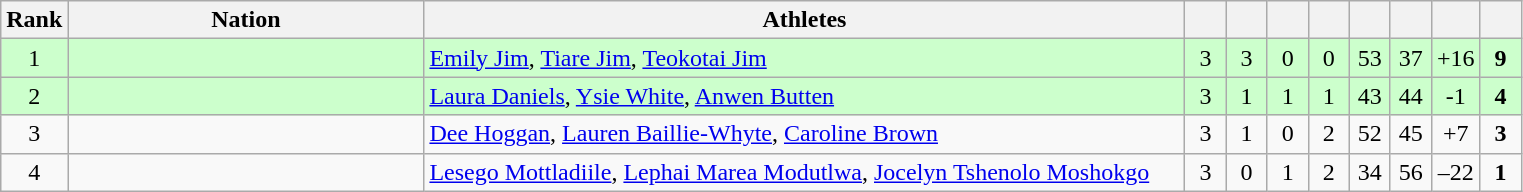<table class=wikitable style="text-align:center">
<tr>
<th width=20>Rank</th>
<th width=230>Nation</th>
<th width=500>Athletes</th>
<th width=20></th>
<th width=20></th>
<th width=20></th>
<th width=20></th>
<th width=20></th>
<th width=20></th>
<th width=20></th>
<th width=20></th>
</tr>
<tr bgcolor="#ccffcc">
<td>1</td>
<td align=left></td>
<td align=left><a href='#'>Emily Jim</a>, <a href='#'>Tiare Jim</a>, <a href='#'>Teokotai Jim</a></td>
<td>3</td>
<td>3</td>
<td>0</td>
<td>0</td>
<td>53</td>
<td>37</td>
<td>+16</td>
<td><strong>9</strong></td>
</tr>
<tr bgcolor="#ccffcc">
<td>2</td>
<td align=left></td>
<td align=left><a href='#'>Laura Daniels</a>, <a href='#'>Ysie White</a>, <a href='#'>Anwen Butten</a></td>
<td>3</td>
<td>1</td>
<td>1</td>
<td>1</td>
<td>43</td>
<td>44</td>
<td>-1</td>
<td><strong>4</strong></td>
</tr>
<tr>
<td>3</td>
<td align=left></td>
<td align=left><a href='#'>Dee Hoggan</a>, <a href='#'>Lauren Baillie-Whyte</a>, <a href='#'>Caroline Brown</a></td>
<td>3</td>
<td>1</td>
<td>0</td>
<td>2</td>
<td>52</td>
<td>45</td>
<td>+7</td>
<td><strong>3</strong></td>
</tr>
<tr>
<td>4</td>
<td align=left></td>
<td align=left><a href='#'>Lesego Mottladiile</a>, <a href='#'>Lephai Marea Modutlwa</a>, <a href='#'>Jocelyn Tshenolo Moshokgo</a></td>
<td>3</td>
<td>0</td>
<td>1</td>
<td>2</td>
<td>34</td>
<td>56</td>
<td>–22</td>
<td><strong>1</strong></td>
</tr>
</table>
